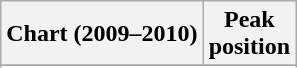<table class="wikitable sortable plainrowheaders" style="text-align:center;">
<tr>
<th>Chart (2009–2010)</th>
<th>Peak<br>position</th>
</tr>
<tr>
</tr>
<tr>
</tr>
<tr>
</tr>
<tr>
</tr>
<tr>
</tr>
<tr>
</tr>
</table>
